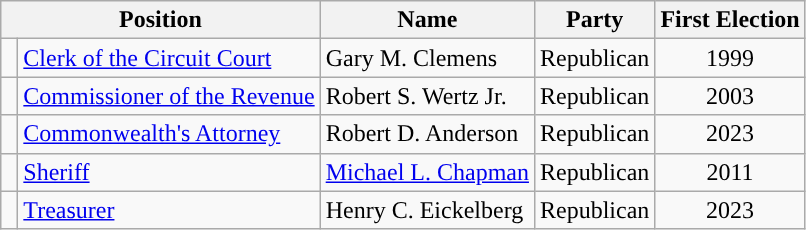<table class=wikitable>
<tr>
<th colspan=2 align=center valign=bottom>Position</th>
<th style="text-align:center;">Name</th>
<th valign=bottom>Party</th>
<th valign=bottom align=center>First Election</th>
</tr>
<tr>
<td style="background-color:"> </td>
<td><a href='#'>Clerk of the Circuit Court</a></td>
<td>Gary M. Clemens</td>
<td style="text-align:center;">Republican</td>
<td style="text-align:center;">1999</td>
</tr>
<tr>
<td style="background-color:"> </td>
<td><a href='#'>Commissioner of the Revenue</a></td>
<td>Robert S. Wertz Jr.</td>
<td style="text-align:center;">Republican</td>
<td style="text-align:center;">2003</td>
</tr>
<tr>
<td style="background-color:"> </td>
<td><a href='#'>Commonwealth's Attorney</a></td>
<td>Robert D. Anderson</td>
<td style="text-align:center;">Republican</td>
<td style="text-align:center;">2023</td>
</tr>
<tr>
<td style="background-color:"> </td>
<td><a href='#'>Sheriff</a></td>
<td><a href='#'>Michael L. Chapman</a></td>
<td style="text-align:center;">Republican</td>
<td style="text-align:center;">2011</td>
</tr>
<tr>
<td style="background-color:"> </td>
<td><a href='#'>Treasurer</a></td>
<td>Henry C. Eickelberg</td>
<td style="text-align:center;">Republican</td>
<td style="text-align:center;">2023</td>
</tr>
</table>
